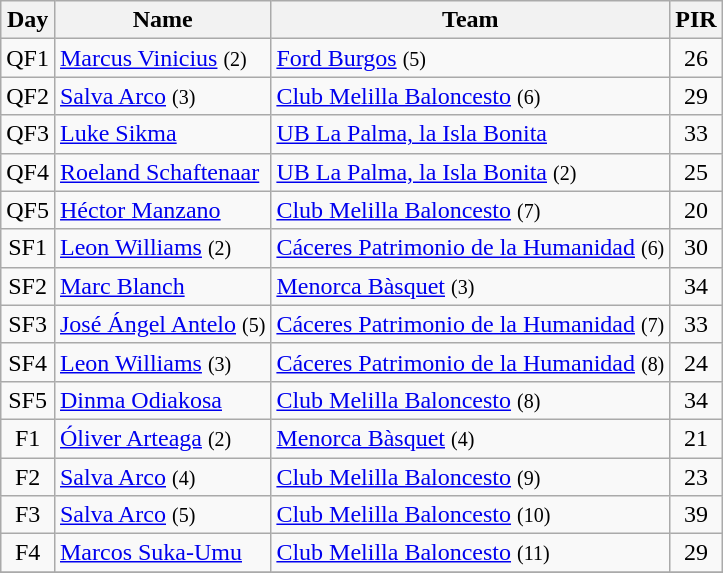<table class="wikitable">
<tr>
<th>Day</th>
<th>Name</th>
<th>Team</th>
<th>PIR</th>
</tr>
<tr>
<td align="center">QF1</td>
<td> <a href='#'>Marcus Vinicius</a> <small>(2)</small></td>
<td><a href='#'>Ford Burgos</a> <small>(5)</small></td>
<td align="center">26</td>
</tr>
<tr>
<td align="center">QF2</td>
<td> <a href='#'>Salva Arco</a> <small>(3)</small></td>
<td><a href='#'>Club Melilla Baloncesto</a> <small>(6)</small></td>
<td align="center">29</td>
</tr>
<tr>
<td align="center">QF3</td>
<td> <a href='#'>Luke Sikma</a></td>
<td><a href='#'>UB La Palma, la Isla Bonita</a></td>
<td align="center">33</td>
</tr>
<tr>
<td align="center">QF4</td>
<td> <a href='#'>Roeland Schaftenaar</a></td>
<td><a href='#'>UB La Palma, la Isla Bonita</a> <small>(2)</small></td>
<td align="center">25</td>
</tr>
<tr>
<td align="center">QF5</td>
<td> <a href='#'>Héctor Manzano</a></td>
<td><a href='#'>Club Melilla Baloncesto</a> <small>(7)</small></td>
<td align="center">20</td>
</tr>
<tr>
<td align="center">SF1</td>
<td> <a href='#'>Leon Williams</a> <small>(2)</small></td>
<td><a href='#'>Cáceres Patrimonio de la Humanidad</a> <small>(6)</small></td>
<td align="center">30</td>
</tr>
<tr>
<td align="center">SF2</td>
<td> <a href='#'>Marc Blanch</a></td>
<td><a href='#'>Menorca Bàsquet</a> <small>(3)</small></td>
<td align="center">34</td>
</tr>
<tr>
<td align="center">SF3</td>
<td> <a href='#'>José Ángel Antelo</a> <small>(5)</small></td>
<td><a href='#'>Cáceres Patrimonio de la Humanidad</a> <small>(7)</small></td>
<td align="center">33</td>
</tr>
<tr>
<td align="center">SF4</td>
<td> <a href='#'>Leon Williams</a> <small>(3)</small></td>
<td><a href='#'>Cáceres Patrimonio de la Humanidad</a> <small>(8)</small></td>
<td align="center">24</td>
</tr>
<tr>
<td align="center">SF5</td>
<td> <a href='#'>Dinma Odiakosa</a></td>
<td><a href='#'>Club Melilla Baloncesto</a> <small>(8)</small></td>
<td align="center">34</td>
</tr>
<tr>
<td align="center">F1</td>
<td> <a href='#'>Óliver Arteaga</a> <small>(2)</small></td>
<td><a href='#'>Menorca Bàsquet</a> <small>(4)</small></td>
<td align="center">21</td>
</tr>
<tr>
<td align="center">F2</td>
<td> <a href='#'>Salva Arco</a> <small>(4)</small></td>
<td><a href='#'>Club Melilla Baloncesto</a> <small>(9)</small></td>
<td align="center">23</td>
</tr>
<tr>
<td align="center">F3</td>
<td> <a href='#'>Salva Arco</a> <small>(5)</small></td>
<td><a href='#'>Club Melilla Baloncesto</a> <small>(10)</small></td>
<td align="center">39</td>
</tr>
<tr>
<td align="center">F4</td>
<td> <a href='#'>Marcos Suka-Umu</a></td>
<td><a href='#'>Club Melilla Baloncesto</a> <small>(11)</small></td>
<td align="center">29</td>
</tr>
<tr>
</tr>
</table>
